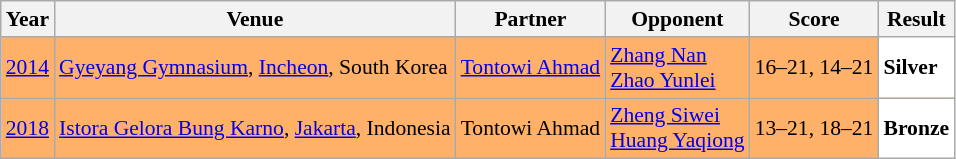<table class="sortable wikitable" style="font-size: 90%">
<tr>
<th>Year</th>
<th>Venue</th>
<th>Partner</th>
<th>Opponent</th>
<th>Score</th>
<th>Result</th>
</tr>
<tr style="background:#FFB069">
<td align="center"><a href='#'>2014</a></td>
<td align="left"><a href='#'>Gyeyang Gymnasium</a>, <a href='#'>Incheon</a>, South Korea</td>
<td align="left"> <a href='#'>Tontowi Ahmad</a></td>
<td align="left"> <a href='#'>Zhang Nan</a> <br>  <a href='#'>Zhao Yunlei</a></td>
<td align="left">16–21, 14–21</td>
<td style="text-align:left; background:white"> <strong>Silver</strong></td>
</tr>
<tr style="background:#FFB069">
<td align="center"><a href='#'>2018</a></td>
<td align="left"><a href='#'>Istora Gelora Bung Karno</a>, <a href='#'>Jakarta</a>, Indonesia</td>
<td align="left"> Tontowi Ahmad</td>
<td align="left"> <a href='#'>Zheng Siwei</a> <br>  <a href='#'>Huang Yaqiong</a></td>
<td align="left">13–21, 18–21</td>
<td style="text-align:left; background:white"> <strong>Bronze</strong></td>
</tr>
</table>
